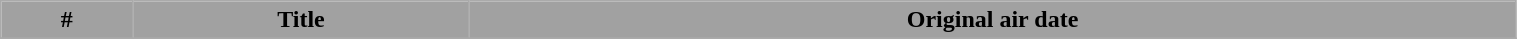<table class="wikitable plainrowheaders" style="width:80%;">
<tr>
<th style="background-color: #A1A1A1; color: #000000;">#</th>
<th style="background-color: #A1A1A1; color: #000000;">Title</th>
<th style="background-color: #A1A1A1; color: #000000;">Original air date</th>
</tr>
<tr>
</tr>
</table>
